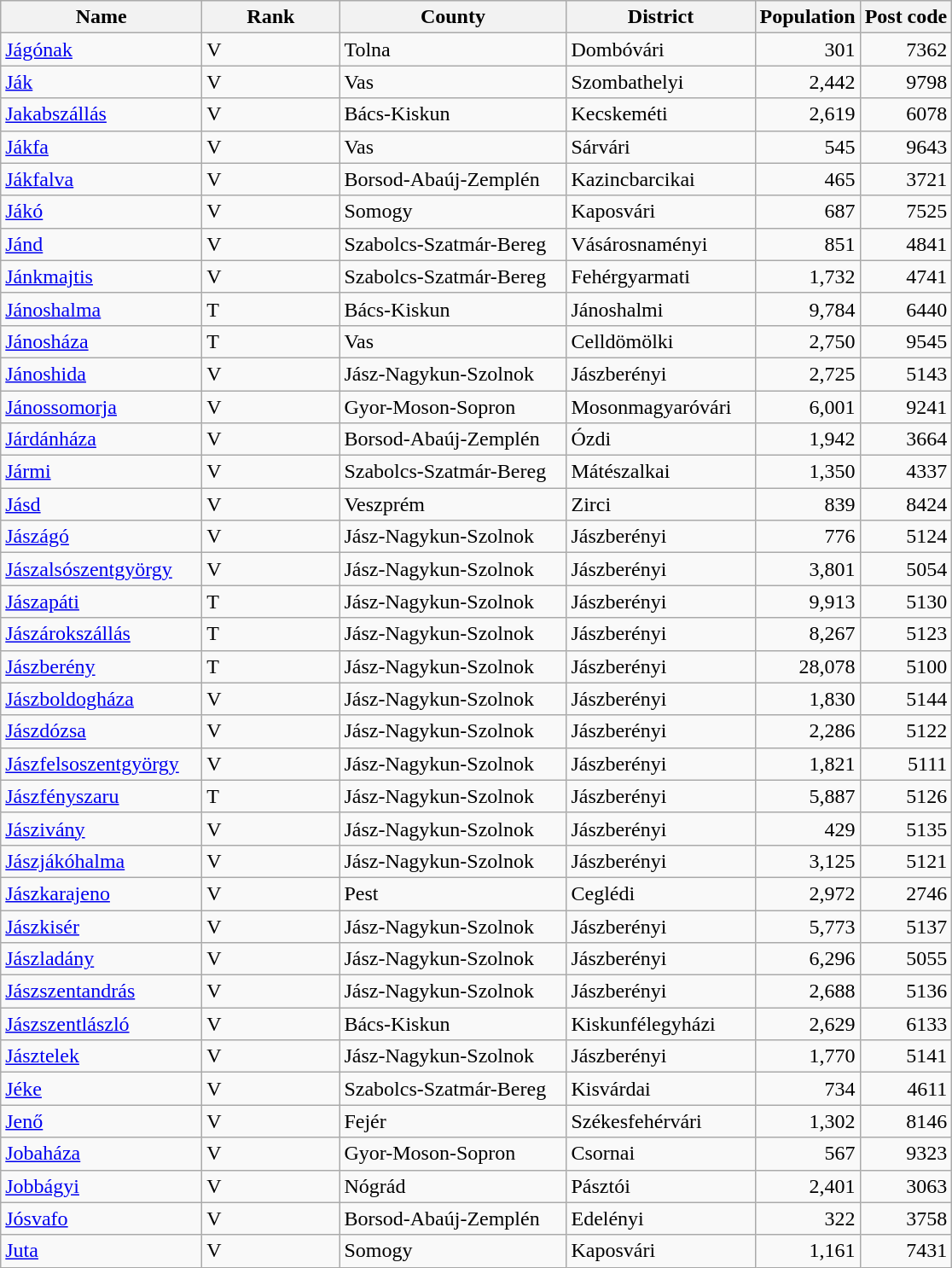<table class=wikitable>
<tr>
<th width=150>Name</th>
<th width=100>Rank</th>
<th width=170>County</th>
<th width=140>District</th>
<th>Population</th>
<th>Post code</th>
</tr>
<tr>
<td><a href='#'>Jágónak</a></td>
<td>V</td>
<td>Tolna</td>
<td>Dombóvári</td>
<td align=right>301</td>
<td align=right>7362</td>
</tr>
<tr>
<td><a href='#'>Ják</a></td>
<td>V</td>
<td>Vas</td>
<td>Szombathelyi</td>
<td align=right>2,442</td>
<td align=right>9798</td>
</tr>
<tr>
<td><a href='#'>Jakabszállás</a></td>
<td>V</td>
<td>Bács-Kiskun</td>
<td>Kecskeméti</td>
<td align=right>2,619</td>
<td align=right>6078</td>
</tr>
<tr>
<td><a href='#'>Jákfa</a></td>
<td>V</td>
<td>Vas</td>
<td>Sárvári</td>
<td align=right>545</td>
<td align=right>9643</td>
</tr>
<tr>
<td><a href='#'>Jákfalva</a></td>
<td>V</td>
<td>Borsod-Abaúj-Zemplén</td>
<td>Kazincbarcikai</td>
<td align=right>465</td>
<td align=right>3721</td>
</tr>
<tr>
<td><a href='#'>Jákó</a></td>
<td>V</td>
<td>Somogy</td>
<td>Kaposvári</td>
<td align=right>687</td>
<td align=right>7525</td>
</tr>
<tr>
<td><a href='#'>Jánd</a></td>
<td>V</td>
<td>Szabolcs-Szatmár-Bereg</td>
<td>Vásárosnaményi</td>
<td align=right>851</td>
<td align=right>4841</td>
</tr>
<tr>
<td><a href='#'>Jánkmajtis</a></td>
<td>V</td>
<td>Szabolcs-Szatmár-Bereg</td>
<td>Fehérgyarmati</td>
<td align=right>1,732</td>
<td align=right>4741</td>
</tr>
<tr>
<td><a href='#'>Jánoshalma</a></td>
<td>T</td>
<td>Bács-Kiskun</td>
<td>Jánoshalmi</td>
<td align=right>9,784</td>
<td align=right>6440</td>
</tr>
<tr>
<td><a href='#'>Jánosháza</a></td>
<td>T</td>
<td>Vas</td>
<td>Celldömölki</td>
<td align=right>2,750</td>
<td align=right>9545</td>
</tr>
<tr>
<td><a href='#'>Jánoshida</a></td>
<td>V</td>
<td>Jász-Nagykun-Szolnok</td>
<td>Jászberényi</td>
<td align=right>2,725</td>
<td align=right>5143</td>
</tr>
<tr>
<td><a href='#'>Jánossomorja</a></td>
<td>V</td>
<td>Gyor-Moson-Sopron</td>
<td>Mosonmagyaróvári</td>
<td align=right>6,001</td>
<td align=right>9241</td>
</tr>
<tr>
<td><a href='#'>Járdánháza</a></td>
<td>V</td>
<td>Borsod-Abaúj-Zemplén</td>
<td>Ózdi</td>
<td align=right>1,942</td>
<td align=right>3664</td>
</tr>
<tr>
<td><a href='#'>Jármi</a></td>
<td>V</td>
<td>Szabolcs-Szatmár-Bereg</td>
<td>Mátészalkai</td>
<td align=right>1,350</td>
<td align=right>4337</td>
</tr>
<tr>
<td><a href='#'>Jásd</a></td>
<td>V</td>
<td>Veszprém</td>
<td>Zirci</td>
<td align=right>839</td>
<td align=right>8424</td>
</tr>
<tr>
<td><a href='#'>Jászágó</a></td>
<td>V</td>
<td>Jász-Nagykun-Szolnok</td>
<td>Jászberényi</td>
<td align=right>776</td>
<td align=right>5124</td>
</tr>
<tr>
<td><a href='#'>Jászalsószentgyörgy</a></td>
<td>V</td>
<td>Jász-Nagykun-Szolnok</td>
<td>Jászberényi</td>
<td align=right>3,801</td>
<td align=right>5054</td>
</tr>
<tr>
<td><a href='#'>Jászapáti</a></td>
<td>T</td>
<td>Jász-Nagykun-Szolnok</td>
<td>Jászberényi</td>
<td align=right>9,913</td>
<td align=right>5130</td>
</tr>
<tr>
<td><a href='#'>Jászárokszállás</a></td>
<td>T</td>
<td>Jász-Nagykun-Szolnok</td>
<td>Jászberényi</td>
<td align=right>8,267</td>
<td align=right>5123</td>
</tr>
<tr>
<td><a href='#'>Jászberény</a></td>
<td>T</td>
<td>Jász-Nagykun-Szolnok</td>
<td>Jászberényi</td>
<td align=right>28,078</td>
<td align=right>5100</td>
</tr>
<tr>
<td><a href='#'>Jászboldogháza</a></td>
<td>V</td>
<td>Jász-Nagykun-Szolnok</td>
<td>Jászberényi</td>
<td align=right>1,830</td>
<td align=right>5144</td>
</tr>
<tr>
<td><a href='#'>Jászdózsa</a></td>
<td>V</td>
<td>Jász-Nagykun-Szolnok</td>
<td>Jászberényi</td>
<td align=right>2,286</td>
<td align=right>5122</td>
</tr>
<tr>
<td><a href='#'>Jászfelsoszentgyörgy</a></td>
<td>V</td>
<td>Jász-Nagykun-Szolnok</td>
<td>Jászberényi</td>
<td align=right>1,821</td>
<td align=right>5111</td>
</tr>
<tr>
<td><a href='#'>Jászfényszaru</a></td>
<td>T</td>
<td>Jász-Nagykun-Szolnok</td>
<td>Jászberényi</td>
<td align=right>5,887</td>
<td align=right>5126</td>
</tr>
<tr>
<td><a href='#'>Jászivány</a></td>
<td>V</td>
<td>Jász-Nagykun-Szolnok</td>
<td>Jászberényi</td>
<td align=right>429</td>
<td align=right>5135</td>
</tr>
<tr>
<td><a href='#'>Jászjákóhalma</a></td>
<td>V</td>
<td>Jász-Nagykun-Szolnok</td>
<td>Jászberényi</td>
<td align=right>3,125</td>
<td align=right>5121</td>
</tr>
<tr>
<td><a href='#'>Jászkarajeno</a></td>
<td>V</td>
<td>Pest</td>
<td>Ceglédi</td>
<td align=right>2,972</td>
<td align=right>2746</td>
</tr>
<tr>
<td><a href='#'>Jászkisér</a></td>
<td>V</td>
<td>Jász-Nagykun-Szolnok</td>
<td>Jászberényi</td>
<td align=right>5,773</td>
<td align=right>5137</td>
</tr>
<tr>
<td><a href='#'>Jászladány</a></td>
<td>V</td>
<td>Jász-Nagykun-Szolnok</td>
<td>Jászberényi</td>
<td align=right>6,296</td>
<td align=right>5055</td>
</tr>
<tr>
<td><a href='#'>Jászszentandrás</a></td>
<td>V</td>
<td>Jász-Nagykun-Szolnok</td>
<td>Jászberényi</td>
<td align=right>2,688</td>
<td align=right>5136</td>
</tr>
<tr>
<td><a href='#'>Jászszentlászló</a></td>
<td>V</td>
<td>Bács-Kiskun</td>
<td>Kiskunfélegyházi</td>
<td align=right>2,629</td>
<td align=right>6133</td>
</tr>
<tr>
<td><a href='#'>Jásztelek</a></td>
<td>V</td>
<td>Jász-Nagykun-Szolnok</td>
<td>Jászberényi</td>
<td align=right>1,770</td>
<td align=right>5141</td>
</tr>
<tr>
<td><a href='#'>Jéke</a></td>
<td>V</td>
<td>Szabolcs-Szatmár-Bereg</td>
<td>Kisvárdai</td>
<td align=right>734</td>
<td align=right>4611</td>
</tr>
<tr>
<td><a href='#'>Jenő</a></td>
<td>V</td>
<td>Fejér</td>
<td>Székesfehérvári</td>
<td align=right>1,302</td>
<td align=right>8146</td>
</tr>
<tr>
<td><a href='#'>Jobaháza</a></td>
<td>V</td>
<td>Gyor-Moson-Sopron</td>
<td>Csornai</td>
<td align=right>567</td>
<td align=right>9323</td>
</tr>
<tr>
<td><a href='#'>Jobbágyi</a></td>
<td>V</td>
<td>Nógrád</td>
<td>Pásztói</td>
<td align=right>2,401</td>
<td align=right>3063</td>
</tr>
<tr>
<td><a href='#'>Jósvafo</a></td>
<td>V</td>
<td>Borsod-Abaúj-Zemplén</td>
<td>Edelényi</td>
<td align=right>322</td>
<td align=right>3758</td>
</tr>
<tr>
<td><a href='#'>Juta</a></td>
<td>V</td>
<td>Somogy</td>
<td>Kaposvári</td>
<td align=right>1,161</td>
<td align=right>7431</td>
</tr>
</table>
